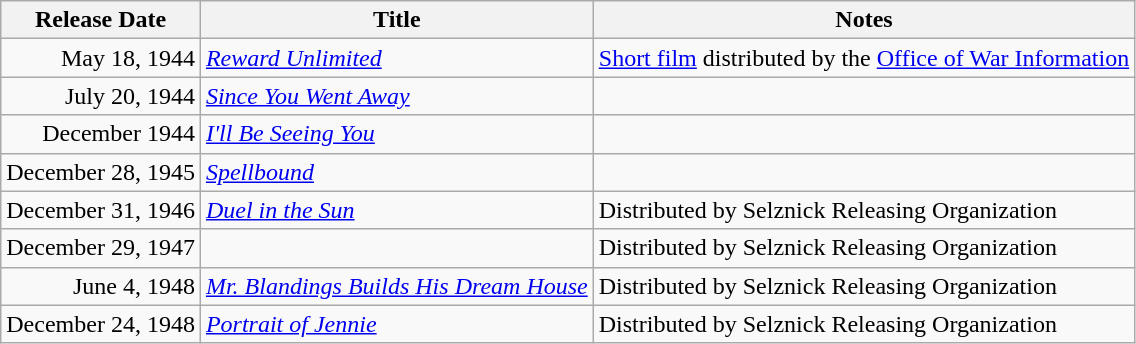<table class="wikitable sortable">
<tr>
<th>Release Date</th>
<th>Title</th>
<th>Notes</th>
</tr>
<tr>
<td align="right">May 18, 1944</td>
<td><em><a href='#'>Reward Unlimited</a></em></td>
<td><a href='#'>Short film</a> distributed by the <a href='#'>Office of War Information</a></td>
</tr>
<tr>
<td align="right">July 20, 1944</td>
<td><em><a href='#'>Since&nbsp;You&nbsp;Went&nbsp;Away</a></em></td>
<td></td>
</tr>
<tr>
<td align="right">December 1944</td>
<td><em><a href='#'>I'll Be Seeing You</a></em></td>
<td></td>
</tr>
<tr>
<td align="right">December 28, 1945</td>
<td><em><a href='#'>Spellbound</a></em></td>
<td></td>
</tr>
<tr>
<td align="right">December 31, 1946</td>
<td><em><a href='#'>Duel in the Sun</a></em></td>
<td>Distributed by Selznick Releasing Organization</td>
</tr>
<tr>
<td align="right">December 29, 1947</td>
<td><em></em></td>
<td>Distributed by Selznick Releasing Organization</td>
</tr>
<tr>
<td align="right">June 4, 1948</td>
<td><em><a href='#'>Mr. Blandings Builds His Dream House</a></em></td>
<td>Distributed by Selznick Releasing Organization</td>
</tr>
<tr>
<td align="right">December 24, 1948</td>
<td><em><a href='#'>Portrait of Jennie</a></em></td>
<td>Distributed by Selznick Releasing Organization</td>
</tr>
</table>
